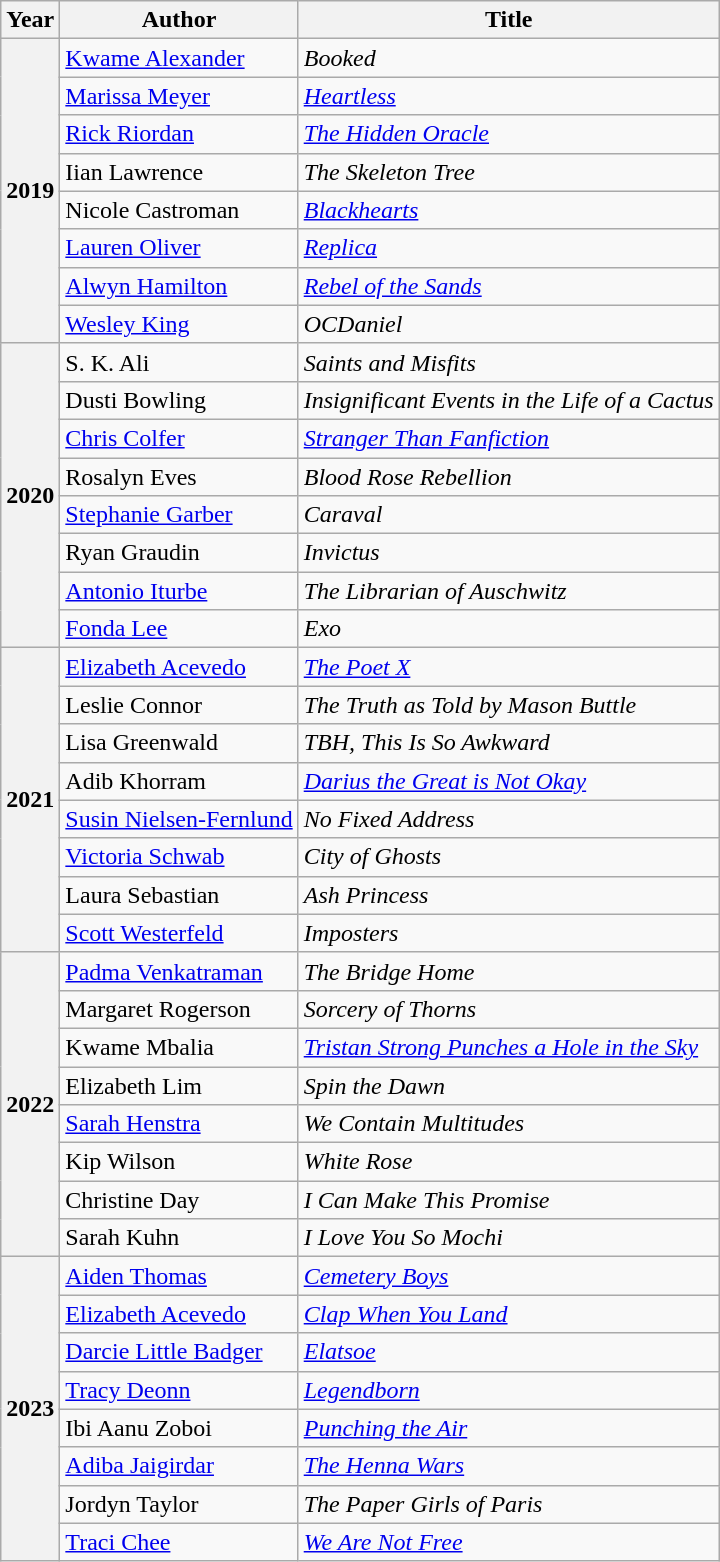<table class="wikitable">
<tr>
<th>Year</th>
<th>Author</th>
<th>Title</th>
</tr>
<tr>
<th rowspan="8">2019</th>
<td><a href='#'>Kwame Alexander</a></td>
<td><em>Booked</em></td>
</tr>
<tr>
<td><a href='#'>Marissa Meyer</a></td>
<td><em><a href='#'>Heartless</a></em></td>
</tr>
<tr>
<td><a href='#'>Rick Riordan</a></td>
<td><em><a href='#'>The Hidden Oracle</a></em></td>
</tr>
<tr>
<td>Iian Lawrence</td>
<td><em>The Skeleton Tree</em></td>
</tr>
<tr>
<td>Nicole Castroman</td>
<td><em><a href='#'>Blackhearts</a></em></td>
</tr>
<tr>
<td><a href='#'>Lauren Oliver</a></td>
<td><em><a href='#'>Replica</a></em></td>
</tr>
<tr>
<td><a href='#'>Alwyn Hamilton</a></td>
<td><em><a href='#'>Rebel of the Sands</a></em></td>
</tr>
<tr>
<td><a href='#'>Wesley King</a></td>
<td><em>OCDaniel</em></td>
</tr>
<tr>
<th rowspan="8">2020</th>
<td>S. K. Ali</td>
<td><em>Saints and Misfits</em></td>
</tr>
<tr>
<td>Dusti Bowling</td>
<td><em>Insignificant Events in the Life of a Cactus</em></td>
</tr>
<tr>
<td><a href='#'>Chris Colfer</a></td>
<td><em><a href='#'>Stranger Than Fanfiction</a></em></td>
</tr>
<tr>
<td>Rosalyn Eves</td>
<td><em>Blood Rose Rebellion</em></td>
</tr>
<tr>
<td><a href='#'>Stephanie Garber</a></td>
<td><em>Caraval</em></td>
</tr>
<tr>
<td>Ryan Graudin</td>
<td><em>Invictus</em></td>
</tr>
<tr>
<td><a href='#'>Antonio Iturbe</a></td>
<td><em>The Librarian of Auschwitz</em></td>
</tr>
<tr>
<td><a href='#'>Fonda Lee</a></td>
<td><em>Exo</em></td>
</tr>
<tr>
<th rowspan="8">2021</th>
<td><a href='#'>Elizabeth Acevedo</a></td>
<td><em><a href='#'>The Poet X</a></em></td>
</tr>
<tr>
<td>Leslie Connor</td>
<td><em>The Truth as Told by Mason Buttle</em></td>
</tr>
<tr>
<td>Lisa Greenwald</td>
<td><em>TBH, This Is So Awkward</em></td>
</tr>
<tr>
<td>Adib Khorram</td>
<td><a href='#'><em>Darius the Great is Not Okay</em></a></td>
</tr>
<tr>
<td><a href='#'>Susin Nielsen-Fernlund</a></td>
<td><em>No Fixed Address</em></td>
</tr>
<tr>
<td><a href='#'>Victoria Schwab</a></td>
<td><em>City of Ghosts</em></td>
</tr>
<tr>
<td>Laura Sebastian</td>
<td><em>Ash Princess</em></td>
</tr>
<tr>
<td><a href='#'>Scott Westerfeld</a></td>
<td><em>Imposters</em></td>
</tr>
<tr>
<th rowspan="8">2022</th>
<td><a href='#'>Padma Venkatraman</a></td>
<td><em>The Bridge Home</em></td>
</tr>
<tr>
<td>Margaret Rogerson</td>
<td><em>Sorcery of Thorns</em></td>
</tr>
<tr>
<td>Kwame Mbalia</td>
<td><em><a href='#'>Tristan Strong Punches a Hole in the Sky</a></em></td>
</tr>
<tr>
<td>Elizabeth Lim</td>
<td><em>Spin the Dawn</em></td>
</tr>
<tr>
<td><a href='#'>Sarah Henstra</a></td>
<td><em>We Contain Multitudes</em></td>
</tr>
<tr>
<td>Kip Wilson</td>
<td><em>White Rose</em></td>
</tr>
<tr>
<td>Christine Day</td>
<td><em>I Can Make This Promise</em></td>
</tr>
<tr>
<td>Sarah Kuhn</td>
<td><em>I Love You So Mochi</em></td>
</tr>
<tr>
<th rowspan="8">2023</th>
<td><a href='#'>Aiden Thomas</a></td>
<td><em><a href='#'>Cemetery Boys</a></em></td>
</tr>
<tr>
<td><a href='#'>Elizabeth Acevedo</a></td>
<td><em><a href='#'>Clap When You Land</a></em></td>
</tr>
<tr>
<td><a href='#'>Darcie Little Badger</a></td>
<td><em><a href='#'>Elatsoe</a></em></td>
</tr>
<tr>
<td><a href='#'>Tracy Deonn</a></td>
<td><em><a href='#'>Legendborn</a></em></td>
</tr>
<tr>
<td>Ibi Aanu Zoboi</td>
<td><em><a href='#'>Punching the Air</a></em></td>
</tr>
<tr>
<td><a href='#'>Adiba Jaigirdar</a></td>
<td><em><a href='#'>The Henna Wars</a></em></td>
</tr>
<tr>
<td>Jordyn Taylor</td>
<td><em>The Paper Girls of Paris</em></td>
</tr>
<tr>
<td><a href='#'>Traci Chee</a></td>
<td><em><a href='#'>We Are Not Free</a></em></td>
</tr>
</table>
